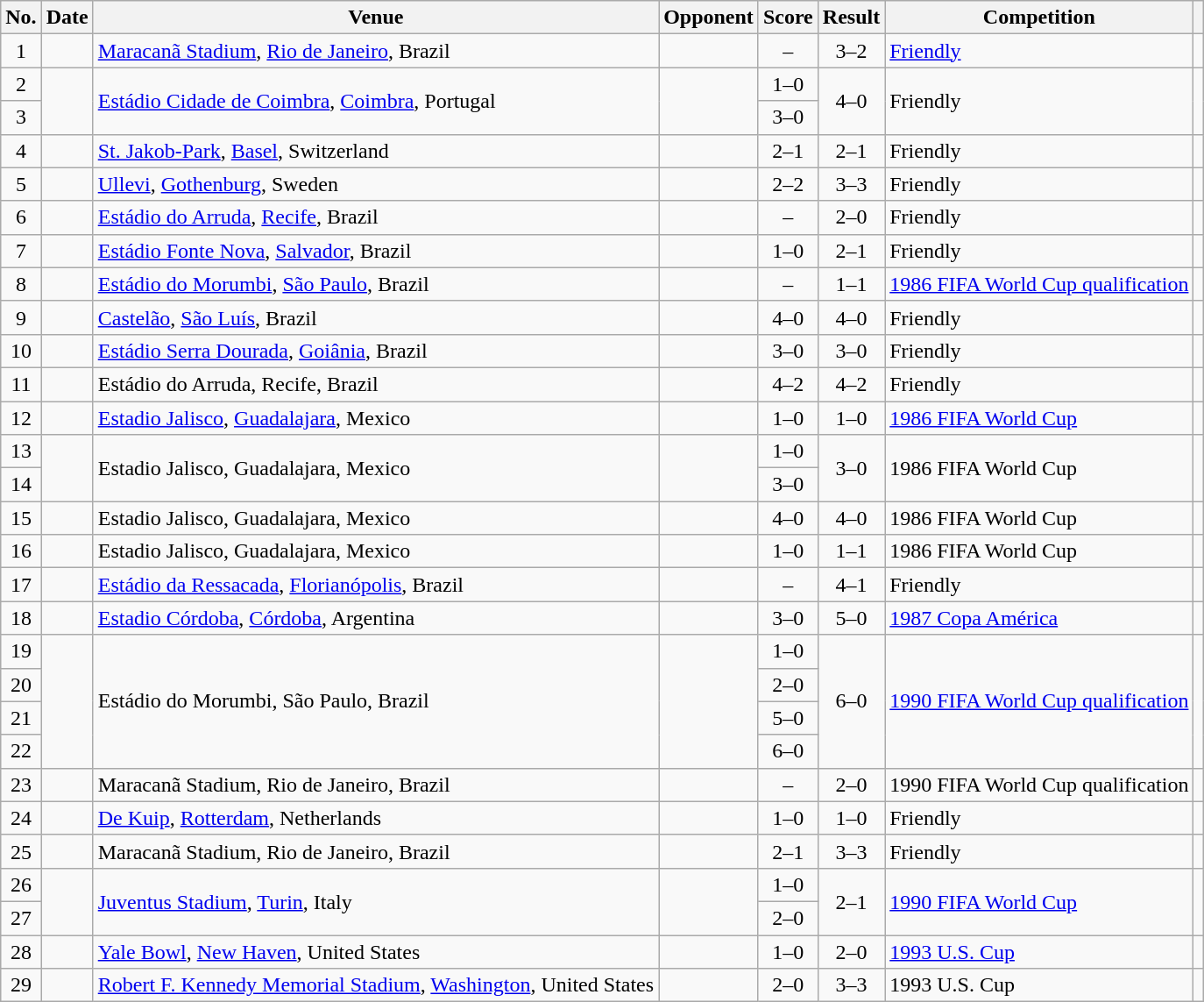<table class="wikitable sortable">
<tr>
<th scope="col">No.</th>
<th scope="col">Date</th>
<th scope="col">Venue</th>
<th scope="col">Opponent</th>
<th scope="col">Score</th>
<th scope="col">Result</th>
<th scope="col">Competition</th>
<th scope="col" class="unsortable"></th>
</tr>
<tr>
<td style="text-align:center">1</td>
<td></td>
<td><a href='#'>Maracanã Stadium</a>, <a href='#'>Rio de Janeiro</a>, Brazil</td>
<td></td>
<td style="text-align:center">–</td>
<td style="text-align:center">3–2</td>
<td><a href='#'>Friendly</a></td>
<td></td>
</tr>
<tr>
<td style="text-align:center">2</td>
<td rowspan="2"></td>
<td rowspan="2"><a href='#'>Estádio Cidade de Coimbra</a>, <a href='#'>Coimbra</a>, Portugal</td>
<td rowspan="2"></td>
<td style="text-align:center">1–0</td>
<td rowspan="2" style="text-align:center">4–0</td>
<td rowspan="2">Friendly</td>
<td rowspan="2"></td>
</tr>
<tr>
<td style="text-align:center">3</td>
<td style="text-align:center">3–0</td>
</tr>
<tr>
<td style="text-align:center">4</td>
<td></td>
<td><a href='#'>St. Jakob-Park</a>, <a href='#'>Basel</a>, Switzerland</td>
<td></td>
<td style="text-align:center">2–1</td>
<td style="text-align:center">2–1</td>
<td>Friendly</td>
<td></td>
</tr>
<tr>
<td style="text-align:center">5</td>
<td></td>
<td><a href='#'>Ullevi</a>, <a href='#'>Gothenburg</a>, Sweden</td>
<td></td>
<td style="text-align:center">2–2</td>
<td style="text-align:center">3–3</td>
<td>Friendly</td>
<td></td>
</tr>
<tr>
<td style="text-align:center">6</td>
<td></td>
<td><a href='#'>Estádio do Arruda</a>, <a href='#'>Recife</a>, Brazil</td>
<td></td>
<td style="text-align:center">–</td>
<td style="text-align:center">2–0</td>
<td>Friendly</td>
<td></td>
</tr>
<tr>
<td style="text-align:center">7</td>
<td></td>
<td><a href='#'>Estádio Fonte Nova</a>, <a href='#'>Salvador</a>, Brazil</td>
<td></td>
<td style="text-align:center">1–0</td>
<td style="text-align:center">2–1</td>
<td>Friendly</td>
<td></td>
</tr>
<tr>
<td style="text-align:center">8</td>
<td></td>
<td><a href='#'>Estádio do Morumbi</a>, <a href='#'>São Paulo</a>, Brazil</td>
<td></td>
<td style="text-align:center">–</td>
<td style="text-align:center">1–1</td>
<td><a href='#'>1986 FIFA World Cup qualification</a></td>
<td></td>
</tr>
<tr>
<td style="text-align:center">9</td>
<td></td>
<td><a href='#'>Castelão</a>, <a href='#'>São Luís</a>, Brazil</td>
<td></td>
<td style="text-align:center">4–0</td>
<td style="text-align:center">4–0</td>
<td>Friendly</td>
<td></td>
</tr>
<tr>
<td style="text-align:center">10</td>
<td></td>
<td><a href='#'>Estádio Serra Dourada</a>, <a href='#'>Goiânia</a>, Brazil</td>
<td></td>
<td style="text-align:center">3–0</td>
<td style="text-align:center">3–0</td>
<td>Friendly</td>
<td></td>
</tr>
<tr>
<td style="text-align:center">11</td>
<td></td>
<td>Estádio do Arruda, Recife, Brazil</td>
<td></td>
<td style="text-align:center">4–2</td>
<td style="text-align:center">4–2</td>
<td>Friendly</td>
<td></td>
</tr>
<tr>
<td style="text-align:center">12</td>
<td></td>
<td><a href='#'>Estadio Jalisco</a>, <a href='#'>Guadalajara</a>, Mexico</td>
<td></td>
<td style="text-align:center">1–0</td>
<td style="text-align:center">1–0</td>
<td><a href='#'>1986 FIFA World Cup</a></td>
<td></td>
</tr>
<tr>
<td style="text-align:center">13</td>
<td rowspan="2"></td>
<td rowspan="2">Estadio Jalisco, Guadalajara, Mexico</td>
<td rowspan="2"></td>
<td style="text-align:center">1–0</td>
<td rowspan="2" style="text-align:center">3–0</td>
<td rowspan="2">1986 FIFA World Cup</td>
<td rowspan="2"></td>
</tr>
<tr>
<td style="text-align:center">14</td>
<td style="text-align:center">3–0</td>
</tr>
<tr>
<td style="text-align:center">15</td>
<td></td>
<td>Estadio Jalisco, Guadalajara, Mexico</td>
<td></td>
<td style="text-align:center">4–0</td>
<td style="text-align:center">4–0</td>
<td>1986 FIFA World Cup</td>
<td></td>
</tr>
<tr>
<td style="text-align:center">16</td>
<td></td>
<td>Estadio Jalisco, Guadalajara, Mexico</td>
<td></td>
<td style="text-align:center">1–0</td>
<td style="text-align:center">1–1</td>
<td>1986 FIFA World Cup</td>
<td></td>
</tr>
<tr>
<td style="text-align:center">17</td>
<td></td>
<td><a href='#'>Estádio da Ressacada</a>, <a href='#'>Florianópolis</a>, Brazil</td>
<td></td>
<td style="text-align:center">–</td>
<td style="text-align:center">4–1</td>
<td>Friendly</td>
<td></td>
</tr>
<tr>
<td style="text-align:center">18</td>
<td></td>
<td><a href='#'>Estadio Córdoba</a>, <a href='#'>Córdoba</a>, Argentina</td>
<td></td>
<td style="text-align:center">3–0</td>
<td style="text-align:center">5–0</td>
<td><a href='#'>1987 Copa América</a></td>
<td></td>
</tr>
<tr>
<td style="text-align:center">19</td>
<td rowspan="4"></td>
<td rowspan="4">Estádio do Morumbi, São Paulo, Brazil</td>
<td rowspan="4"></td>
<td style="text-align:center">1–0</td>
<td rowspan="4" style="text-align:center">6–0</td>
<td rowspan="4"><a href='#'>1990 FIFA World Cup qualification</a></td>
<td rowspan="4"></td>
</tr>
<tr>
<td style="text-align:center">20</td>
<td style="text-align:center">2–0</td>
</tr>
<tr>
<td style="text-align:center">21</td>
<td style="text-align:center">5–0</td>
</tr>
<tr>
<td style="text-align:center">22</td>
<td style="text-align:center">6–0</td>
</tr>
<tr>
<td style="text-align:center">23</td>
<td></td>
<td>Maracanã Stadium, Rio de Janeiro, Brazil</td>
<td></td>
<td style="text-align:center">–</td>
<td style="text-align:center">2–0</td>
<td>1990 FIFA World Cup qualification</td>
<td></td>
</tr>
<tr>
<td style="text-align:center">24</td>
<td></td>
<td><a href='#'>De Kuip</a>, <a href='#'>Rotterdam</a>, Netherlands</td>
<td></td>
<td style="text-align:center">1–0</td>
<td style="text-align:center">1–0</td>
<td>Friendly</td>
<td></td>
</tr>
<tr>
<td style="text-align:center">25</td>
<td></td>
<td>Maracanã Stadium, Rio de Janeiro, Brazil</td>
<td></td>
<td style="text-align:center">2–1</td>
<td style="text-align:center">3–3</td>
<td>Friendly</td>
<td></td>
</tr>
<tr>
<td style="text-align:center">26</td>
<td rowspan="2"></td>
<td rowspan="2"><a href='#'>Juventus Stadium</a>, <a href='#'>Turin</a>, Italy</td>
<td rowspan="2"></td>
<td style="text-align:center">1–0</td>
<td rowspan="2" style="text-align:center">2–1</td>
<td rowspan="2"><a href='#'>1990 FIFA World Cup</a></td>
<td rowspan="2"></td>
</tr>
<tr>
<td style="text-align:center">27</td>
<td style="text-align:center">2–0</td>
</tr>
<tr>
<td style="text-align:center">28</td>
<td></td>
<td><a href='#'>Yale Bowl</a>, <a href='#'>New Haven</a>, United States</td>
<td></td>
<td style="text-align:center">1–0</td>
<td style="text-align:center">2–0</td>
<td><a href='#'>1993 U.S. Cup</a></td>
<td></td>
</tr>
<tr>
<td style="text-align:center">29</td>
<td></td>
<td><a href='#'>Robert F. Kennedy Memorial Stadium</a>, <a href='#'>Washington</a>, United States</td>
<td></td>
<td style="text-align:center">2–0</td>
<td style="text-align:center">3–3</td>
<td>1993 U.S. Cup</td>
<td></td>
</tr>
</table>
